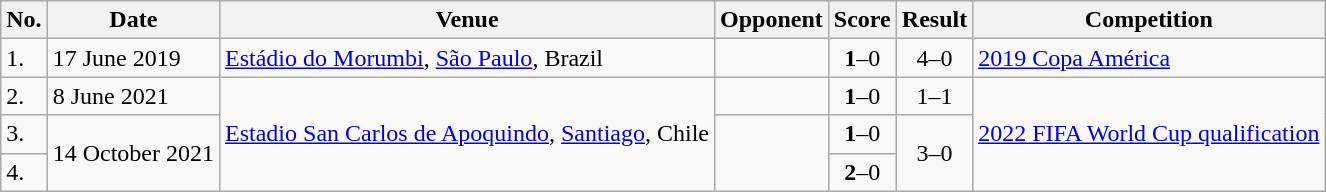<table class="wikitable" style="font-size:100%;">
<tr>
<th>No.</th>
<th>Date</th>
<th>Venue</th>
<th>Opponent</th>
<th>Score</th>
<th>Result</th>
<th>Competition</th>
</tr>
<tr>
<td>1.</td>
<td>17 June 2019</td>
<td><a href='#'>Estádio do Morumbi</a>, <a href='#'>São Paulo</a>, Brazil</td>
<td></td>
<td align=center><strong>1</strong>–0</td>
<td align=center>4–0</td>
<td><a href='#'>2019 Copa América</a></td>
</tr>
<tr>
<td>2.</td>
<td>8 June 2021</td>
<td rowspan=3><a href='#'>Estadio San Carlos de Apoquindo</a>, <a href='#'>Santiago</a>, Chile</td>
<td></td>
<td align=center><strong>1</strong>–0</td>
<td align=center>1–1</td>
<td rowspan=3><a href='#'>2022 FIFA World Cup qualification</a></td>
</tr>
<tr>
<td>3.</td>
<td rowspan=2>14 October 2021</td>
<td rowspan=2></td>
<td align=center><strong>1</strong>–0</td>
<td align=center rowspan=2>3–0</td>
</tr>
<tr>
<td>4.</td>
<td align=center><strong>2</strong>–0</td>
</tr>
</table>
